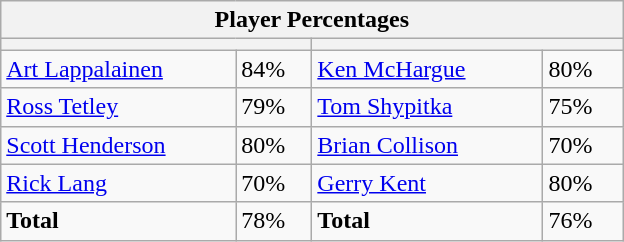<table class="wikitable">
<tr>
<th colspan=4 width=400>Player Percentages</th>
</tr>
<tr>
<th colspan=2 width=200></th>
<th colspan=2 width=200></th>
</tr>
<tr>
<td><a href='#'>Art Lappalainen</a></td>
<td>84%</td>
<td><a href='#'>Ken McHargue</a></td>
<td>80%</td>
</tr>
<tr>
<td><a href='#'>Ross Tetley</a></td>
<td>79%</td>
<td><a href='#'>Tom Shypitka</a></td>
<td>75%</td>
</tr>
<tr>
<td><a href='#'>Scott Henderson</a></td>
<td>80%</td>
<td><a href='#'>Brian Collison</a></td>
<td>70%</td>
</tr>
<tr>
<td><a href='#'>Rick Lang</a></td>
<td>70%</td>
<td><a href='#'>Gerry Kent</a></td>
<td>80%</td>
</tr>
<tr>
<td><strong>Total</strong></td>
<td>78%</td>
<td><strong>Total</strong></td>
<td>76%</td>
</tr>
</table>
